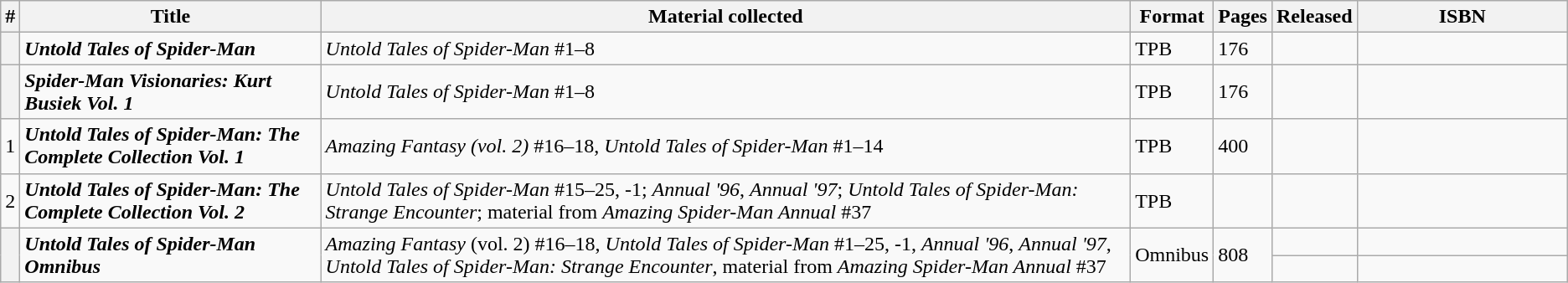<table class="wikitable sortable">
<tr>
<th>#</th>
<th>Title</th>
<th>Material collected</th>
<th class="unsortable">Format</th>
<th>Pages</th>
<th>Released</th>
<th class="unsortable" style="width: 10em;">ISBN</th>
</tr>
<tr>
<th style="background-color: light grey;"></th>
<td><strong><em>Untold Tales of Spider-Man</em></strong></td>
<td><em>Untold Tales of Spider-Man</em> #1–8</td>
<td>TPB</td>
<td>176</td>
<td></td>
<td></td>
</tr>
<tr>
<th style="background-color: light grey;"></th>
<td><strong><em>Spider-Man Visionaries: Kurt Busiek Vol. 1</em></strong></td>
<td><em>Untold Tales of Spider-Man</em> #1–8</td>
<td>TPB</td>
<td>176</td>
<td></td>
<td></td>
</tr>
<tr>
<td>1</td>
<td><strong><em>Untold Tales of Spider-Man: The Complete Collection Vol. 1</em></strong></td>
<td><em>Amazing Fantasy (vol. 2)</em> #16–18, <em>Untold Tales of Spider-Man</em> #1–14</td>
<td>TPB</td>
<td>400</td>
<td></td>
<td></td>
</tr>
<tr>
<td>2</td>
<td><strong><em>Untold Tales of Spider-Man: The Complete Collection Vol. 2</em></strong></td>
<td><em>Untold Tales of Spider-Man</em> #15–25, -1; <em>Annual '96</em>, <em>Annual '97</em>; <em>Untold Tales of Spider-Man: Strange Encounter</em>; material from <em>Amazing Spider-Man Annual</em> #37</td>
<td>TPB</td>
<td></td>
<td></td>
<td></td>
</tr>
<tr>
<th style="background-color: light grey;" rowspan=2></th>
<td rowspan="2"><strong><em>Untold Tales of Spider-Man Omnibus</em></strong></td>
<td rowspan="2"><em>Amazing Fantasy</em> (vol. 2) #16–18, <em>Untold Tales of Spider-Man</em> #1–25, -1, <em>Annual '96</em>, <em>Annual '97</em>, <em>Untold Tales of Spider-Man: Strange Encounter</em>, material from <em>Amazing Spider-Man Annual</em> #37</td>
<td rowspan="2">Omnibus</td>
<td rowspan="2">808</td>
<td></td>
<td></td>
</tr>
<tr>
<td></td>
<td></td>
</tr>
</table>
